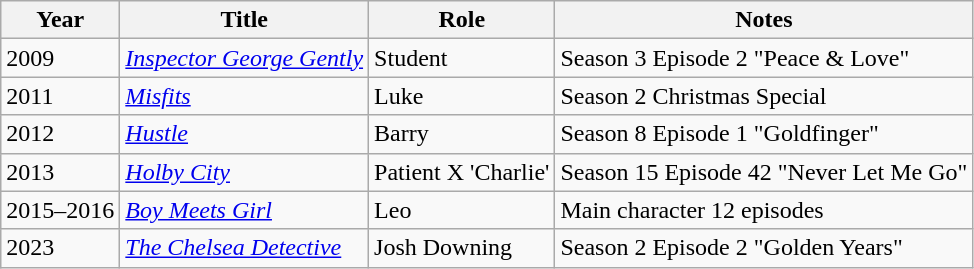<table class="wikitable sortable">
<tr>
<th>Year</th>
<th>Title</th>
<th>Role</th>
<th class="unsortable">Notes</th>
</tr>
<tr>
<td>2009</td>
<td><em><a href='#'>Inspector George Gently</a></em></td>
<td>Student</td>
<td>Season 3 Episode 2 "Peace & Love"</td>
</tr>
<tr>
<td>2011</td>
<td><em><a href='#'>Misfits</a></em></td>
<td>Luke</td>
<td>Season 2 Christmas Special</td>
</tr>
<tr>
<td>2012</td>
<td><em><a href='#'>Hustle</a></em></td>
<td>Barry</td>
<td>Season 8 Episode 1 "Goldfinger"</td>
</tr>
<tr>
<td>2013</td>
<td><em><a href='#'>Holby City</a></em></td>
<td>Patient X 'Charlie'</td>
<td>Season 15 Episode 42 "Never Let Me Go"</td>
</tr>
<tr>
<td>2015–2016</td>
<td><em><a href='#'>Boy Meets Girl</a></em></td>
<td>Leo</td>
<td>Main character 12 episodes</td>
</tr>
<tr>
<td>2023</td>
<td><em><a href='#'>The Chelsea Detective</a></em></td>
<td>Josh Downing</td>
<td>Season 2 Episode 2 "Golden Years"</td>
</tr>
</table>
